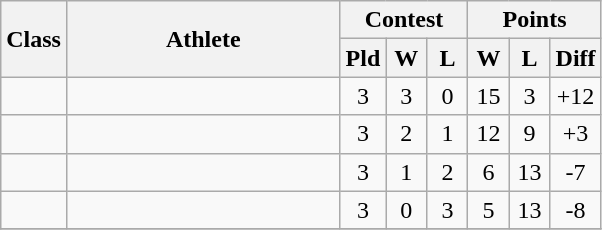<table class=wikitable style="text-align:center">
<tr>
<th rowspan=2>Class</th>
<th width=175 rowspan=2>Athlete</th>
<th colspan=3>Contest</th>
<th colspan=3>Points</th>
</tr>
<tr>
<th width=20>Pld</th>
<th width=20>W</th>
<th width=20>L</th>
<th width=20>W</th>
<th width=20>L</th>
<th width=20>Diff</th>
</tr>
<tr>
<td></td>
<td style="text-align:left"></td>
<td>3</td>
<td>3</td>
<td>0</td>
<td>15</td>
<td>3</td>
<td>+12</td>
</tr>
<tr>
<td></td>
<td style="text-align:left"></td>
<td>3</td>
<td>2</td>
<td>1</td>
<td>12</td>
<td>9</td>
<td>+3</td>
</tr>
<tr>
<td></td>
<td style="text-align:left"></td>
<td>3</td>
<td>1</td>
<td>2</td>
<td>6</td>
<td>13</td>
<td>-7</td>
</tr>
<tr>
<td></td>
<td style="text-align:left"></td>
<td>3</td>
<td>0</td>
<td>3</td>
<td>5</td>
<td>13</td>
<td>-8</td>
</tr>
<tr>
</tr>
</table>
